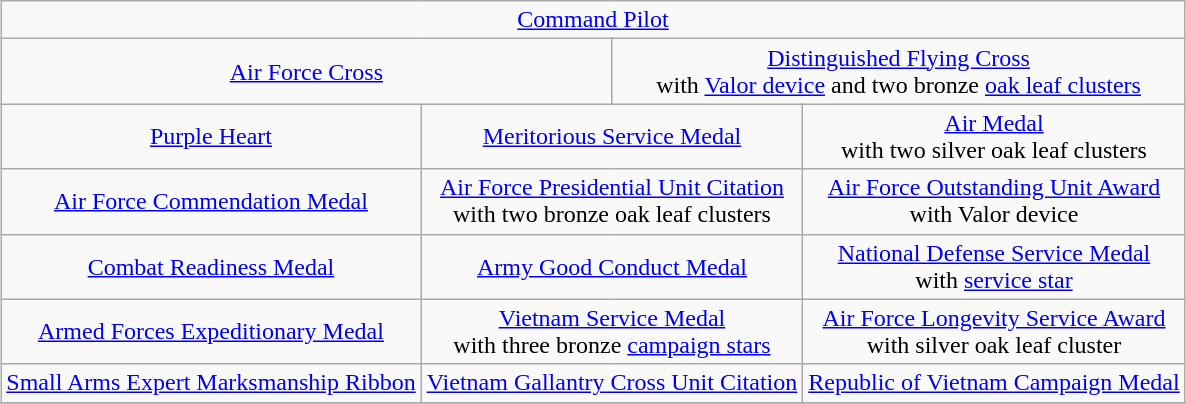<table class="wikitable" style="margin:1em auto; text-align:center;">
<tr>
<td colspan="12"><a href='#'>Command Pilot</a></td>
</tr>
<tr>
<td colspan="6"><a href='#'>Air Force Cross</a></td>
<td colspan="6"><a href='#'>Distinguished Flying Cross</a><br>with <a href='#'>Valor device</a> and two bronze <a href='#'>oak leaf clusters</a></td>
</tr>
<tr>
<td colspan="4"><a href='#'>Purple Heart</a></td>
<td colspan="4"><a href='#'>Meritorious Service Medal</a></td>
<td colspan="4"><a href='#'>Air Medal</a><br>with two silver oak leaf clusters</td>
</tr>
<tr>
<td colspan="4"><a href='#'>Air Force Commendation Medal</a></td>
<td colspan="4"><a href='#'>Air Force Presidential Unit Citation</a><br>with two bronze oak leaf clusters</td>
<td colspan="4"><a href='#'>Air Force Outstanding Unit Award</a><br>with Valor device</td>
</tr>
<tr>
<td colspan="4"><a href='#'>Combat Readiness Medal</a></td>
<td colspan="4"><a href='#'>Army Good Conduct Medal</a></td>
<td colspan="4"><a href='#'>National Defense Service Medal</a><br>with <a href='#'>service star</a></td>
</tr>
<tr>
<td colspan="4"><a href='#'>Armed Forces Expeditionary Medal</a></td>
<td colspan="4"><a href='#'>Vietnam Service Medal</a><br>with three bronze <a href='#'>campaign stars</a></td>
<td colspan="4"><a href='#'>Air Force Longevity Service Award</a><br>with silver oak leaf cluster</td>
</tr>
<tr>
<td colspan="4"><a href='#'>Small Arms Expert Marksmanship Ribbon</a></td>
<td colspan="4"><a href='#'>Vietnam Gallantry Cross Unit Citation</a></td>
<td colspan="4"><a href='#'>Republic of Vietnam Campaign Medal</a></td>
</tr>
<tr>
</tr>
</table>
